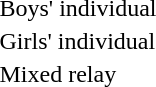<table>
<tr>
<td>Boys' individual<br></td>
<td></td>
<td></td>
<td></td>
</tr>
<tr>
<td>Girls' individual<br></td>
<td></td>
<td></td>
<td></td>
</tr>
<tr>
<td>Mixed relay<br></td>
<td><br></td>
<td><br></td>
<td><br></td>
</tr>
<tr>
</tr>
</table>
